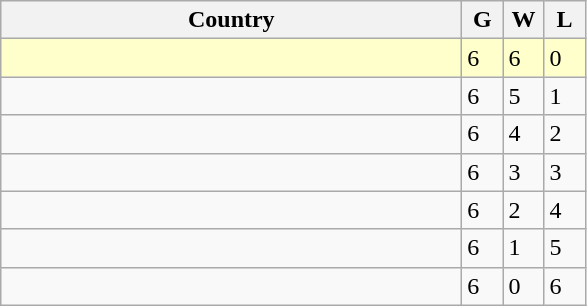<table class="wikitable">
<tr>
<th bgcolor="#efefef" width="300">Country</th>
<th bgcolor="#efefef" width="20">G</th>
<th bgcolor="#efefef" width="20">W</th>
<th bgcolor="#efefef" width="20">L</th>
</tr>
<tr bgcolor="#ffffcc">
<td></td>
<td>6</td>
<td>6</td>
<td>0</td>
</tr>
<tr>
<td></td>
<td>6</td>
<td>5</td>
<td>1</td>
</tr>
<tr>
<td></td>
<td>6</td>
<td>4</td>
<td>2</td>
</tr>
<tr>
<td></td>
<td>6</td>
<td>3</td>
<td>3</td>
</tr>
<tr>
<td></td>
<td>6</td>
<td>2</td>
<td>4</td>
</tr>
<tr>
<td></td>
<td>6</td>
<td>1</td>
<td>5</td>
</tr>
<tr>
<td></td>
<td>6</td>
<td>0</td>
<td>6</td>
</tr>
</table>
